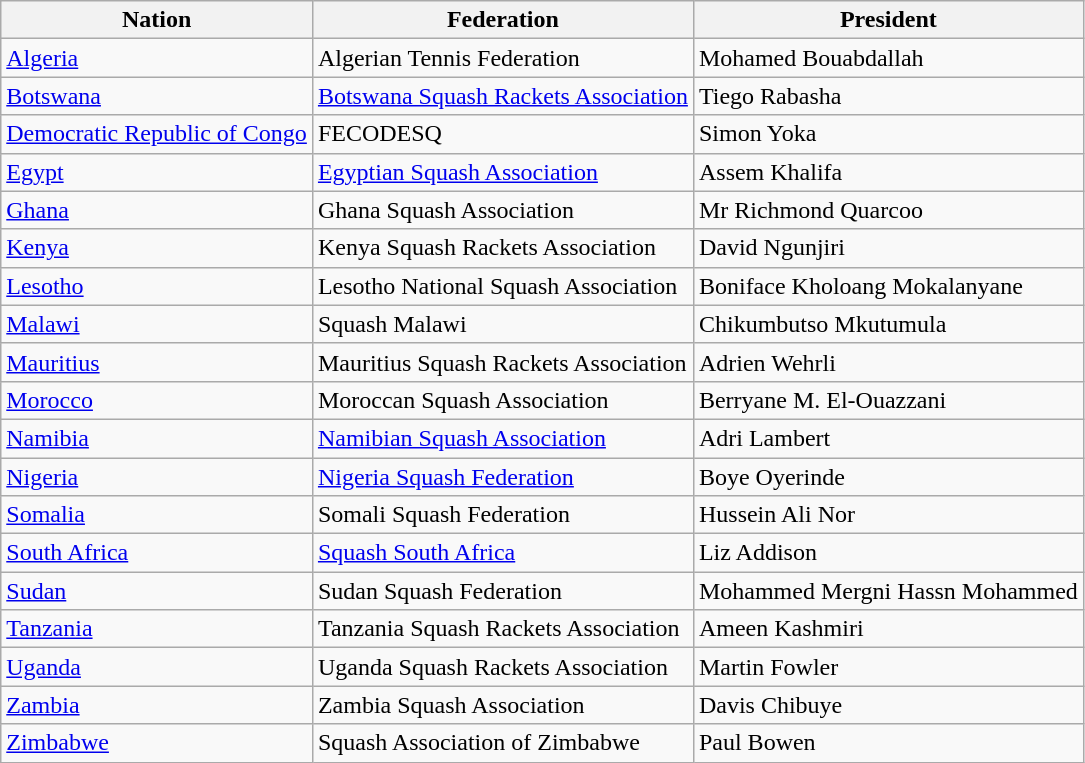<table class="wikitable">
<tr>
<th>Nation</th>
<th>Federation</th>
<th>President</th>
</tr>
<tr>
<td> <a href='#'>Algeria</a></td>
<td>Algerian Tennis Federation</td>
<td>Mohamed Bouabdallah</td>
</tr>
<tr>
<td> <a href='#'>Botswana</a></td>
<td><a href='#'>Botswana Squash Rackets Association</a></td>
<td>Tiego Rabasha</td>
</tr>
<tr>
<td> <a href='#'>Democratic Republic of Congo</a></td>
<td>FECODESQ</td>
<td>Simon Yoka</td>
</tr>
<tr>
<td> <a href='#'>Egypt</a></td>
<td><a href='#'>Egyptian Squash Association</a></td>
<td>Assem Khalifa</td>
</tr>
<tr>
<td> <a href='#'>Ghana</a></td>
<td>Ghana Squash Association</td>
<td>Mr Richmond Quarcoo</td>
</tr>
<tr>
<td> <a href='#'>Kenya</a></td>
<td>Kenya Squash Rackets Association</td>
<td>David Ngunjiri</td>
</tr>
<tr>
<td> <a href='#'>Lesotho</a></td>
<td>Lesotho National Squash Association</td>
<td>Boniface Kholoang Mokalanyane</td>
</tr>
<tr>
<td> <a href='#'>Malawi</a></td>
<td>Squash Malawi</td>
<td>Chikumbutso Mkutumula</td>
</tr>
<tr>
<td> <a href='#'>Mauritius</a></td>
<td>Mauritius Squash Rackets Association</td>
<td>Adrien Wehrli</td>
</tr>
<tr>
<td> <a href='#'>Morocco</a></td>
<td>Moroccan Squash Association</td>
<td>Berryane M. El-Ouazzani</td>
</tr>
<tr>
<td> <a href='#'>Namibia</a></td>
<td><a href='#'>Namibian Squash Association</a></td>
<td>Adri Lambert</td>
</tr>
<tr>
<td> <a href='#'>Nigeria</a></td>
<td><a href='#'>Nigeria Squash Federation</a></td>
<td>Boye Oyerinde</td>
</tr>
<tr>
<td> <a href='#'>Somalia</a></td>
<td>Somali Squash Federation</td>
<td>Hussein Ali Nor</td>
</tr>
<tr>
<td> <a href='#'>South Africa</a></td>
<td><a href='#'>Squash South Africa</a></td>
<td>Liz Addison</td>
</tr>
<tr>
<td> <a href='#'>Sudan</a></td>
<td>Sudan Squash Federation</td>
<td>Mohammed Mergni Hassn Mohammed</td>
</tr>
<tr>
<td> <a href='#'>Tanzania</a></td>
<td>Tanzania Squash Rackets Association</td>
<td>Ameen Kashmiri</td>
</tr>
<tr>
<td> <a href='#'>Uganda</a></td>
<td>Uganda Squash Rackets Association</td>
<td>Martin Fowler</td>
</tr>
<tr>
<td> <a href='#'>Zambia</a></td>
<td>Zambia Squash Association</td>
<td>Davis Chibuye</td>
</tr>
<tr>
<td> <a href='#'>Zimbabwe</a></td>
<td>Squash Association of Zimbabwe</td>
<td>Paul Bowen</td>
</tr>
</table>
